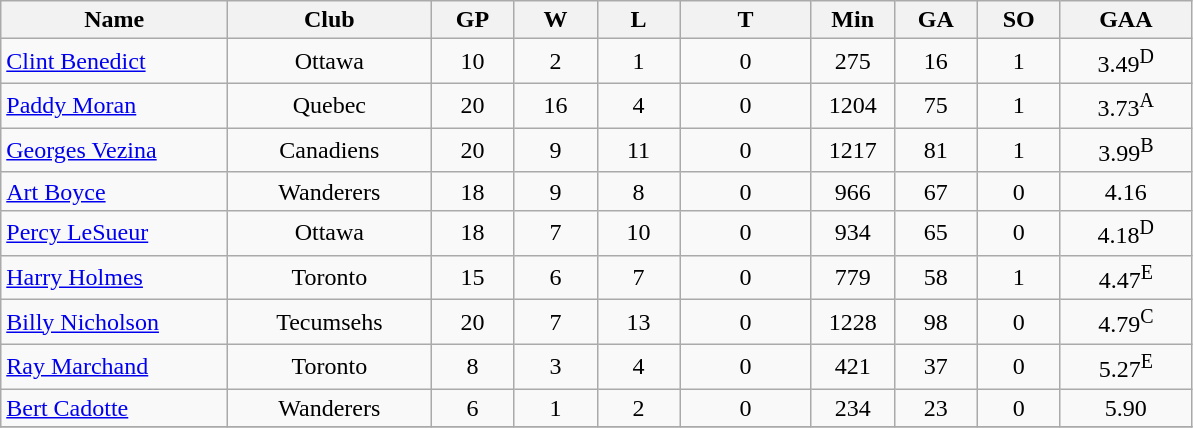<table class="wikitable" style="text-align:center;">
<tr>
<th style="width:9em">Name</th>
<th style="width:8em">Club</th>
<th style="width:3em">GP</th>
<th style="width:3em">W</th>
<th style="width:3em">L</th>
<th style="width:5em">T</th>
<th style="width:3em">Min</th>
<th style="width:3em">GA</th>
<th style="width:3em">SO</th>
<th style="width:5em">GAA</th>
</tr>
<tr>
<td align="left"><a href='#'>Clint Benedict</a></td>
<td>Ottawa</td>
<td>10</td>
<td>2</td>
<td>1</td>
<td>0</td>
<td>275</td>
<td>16</td>
<td>1</td>
<td>3.49<sup>D</sup></td>
</tr>
<tr>
<td align="left"><a href='#'>Paddy Moran</a></td>
<td>Quebec</td>
<td>20</td>
<td>16</td>
<td>4</td>
<td>0</td>
<td>1204</td>
<td>75</td>
<td>1</td>
<td>3.73<sup>A</sup></td>
</tr>
<tr>
<td align="left"><a href='#'>Georges Vezina</a></td>
<td>Canadiens</td>
<td>20</td>
<td>9</td>
<td>11</td>
<td>0</td>
<td>1217</td>
<td>81</td>
<td>1</td>
<td>3.99<sup>B</sup></td>
</tr>
<tr>
<td align="left"><a href='#'>Art Boyce</a></td>
<td>Wanderers</td>
<td>18</td>
<td>9</td>
<td>8</td>
<td>0</td>
<td>966</td>
<td>67</td>
<td>0</td>
<td>4.16</td>
</tr>
<tr>
<td align="left"><a href='#'>Percy LeSueur</a></td>
<td>Ottawa</td>
<td>18</td>
<td>7</td>
<td>10</td>
<td>0</td>
<td>934</td>
<td>65</td>
<td>0</td>
<td>4.18<sup>D</sup></td>
</tr>
<tr>
<td align="left"><a href='#'>Harry Holmes</a></td>
<td>Toronto</td>
<td>15</td>
<td>6</td>
<td>7</td>
<td>0</td>
<td>779</td>
<td>58</td>
<td>1</td>
<td>4.47<sup>E</sup></td>
</tr>
<tr>
<td align="left"><a href='#'>Billy Nicholson</a></td>
<td>Tecumsehs</td>
<td>20</td>
<td>7</td>
<td>13</td>
<td>0</td>
<td>1228</td>
<td>98</td>
<td>0</td>
<td>4.79<sup>C</sup></td>
</tr>
<tr>
<td align="left"><a href='#'>Ray Marchand</a></td>
<td>Toronto</td>
<td>8</td>
<td>3</td>
<td>4</td>
<td>0</td>
<td>421</td>
<td>37</td>
<td>0</td>
<td>5.27<sup>E</sup></td>
</tr>
<tr>
<td align="left"><a href='#'>Bert Cadotte</a></td>
<td>Wanderers</td>
<td>6</td>
<td>1</td>
<td>2</td>
<td>0</td>
<td>234</td>
<td>23</td>
<td>0</td>
<td>5.90</td>
</tr>
<tr>
</tr>
</table>
